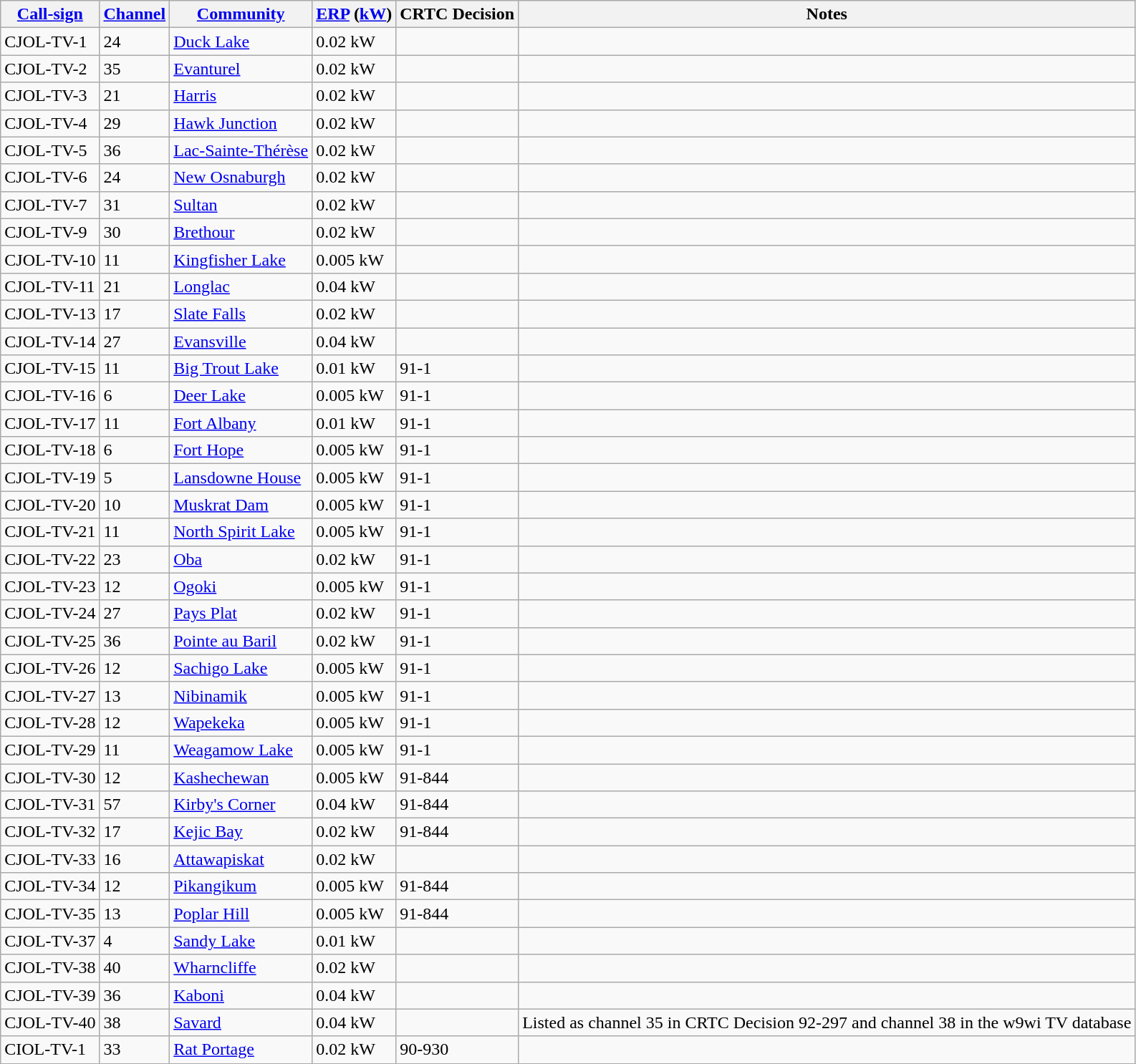<table class="wikitable sortable">
<tr>
<th><a href='#'>Call-sign</a></th>
<th><a href='#'>Channel</a></th>
<th><a href='#'>Community</a></th>
<th><a href='#'>ERP</a> (<a href='#'>kW</a>)</th>
<th>CRTC Decision</th>
<th>Notes</th>
</tr>
<tr>
<td>CJOL-TV-1</td>
<td>24</td>
<td><a href='#'>Duck Lake</a></td>
<td>0.02 kW</td>
<td></td>
<td></td>
</tr>
<tr>
<td>CJOL-TV-2</td>
<td>35</td>
<td><a href='#'>Evanturel</a></td>
<td>0.02 kW</td>
<td></td>
<td></td>
</tr>
<tr>
<td>CJOL-TV-3</td>
<td>21</td>
<td><a href='#'>Harris</a></td>
<td>0.02 kW</td>
<td></td>
<td></td>
</tr>
<tr>
<td>CJOL-TV-4</td>
<td>29</td>
<td><a href='#'>Hawk Junction</a></td>
<td>0.02 kW</td>
<td></td>
<td></td>
</tr>
<tr>
<td>CJOL-TV-5</td>
<td>36</td>
<td><a href='#'>Lac-Sainte-Thérèse</a></td>
<td>0.02 kW</td>
<td></td>
<td></td>
</tr>
<tr>
<td>CJOL-TV-6</td>
<td>24</td>
<td><a href='#'>New Osnaburgh</a></td>
<td>0.02 kW</td>
<td></td>
<td></td>
</tr>
<tr>
<td>CJOL-TV-7</td>
<td>31</td>
<td><a href='#'>Sultan</a></td>
<td>0.02 kW</td>
<td></td>
<td></td>
</tr>
<tr>
<td>CJOL-TV-9</td>
<td>30</td>
<td><a href='#'>Brethour</a></td>
<td>0.02 kW</td>
<td></td>
<td></td>
</tr>
<tr>
<td>CJOL-TV-10</td>
<td>11</td>
<td><a href='#'>Kingfisher Lake</a></td>
<td>0.005 kW</td>
<td></td>
<td></td>
</tr>
<tr>
<td>CJOL-TV-11</td>
<td>21</td>
<td><a href='#'>Longlac</a></td>
<td>0.04 kW</td>
<td></td>
<td></td>
</tr>
<tr>
<td>CJOL-TV-13</td>
<td>17</td>
<td><a href='#'>Slate Falls</a></td>
<td>0.02 kW</td>
<td></td>
<td></td>
</tr>
<tr>
<td>CJOL-TV-14</td>
<td>27</td>
<td><a href='#'>Evansville</a></td>
<td>0.04 kW</td>
<td></td>
<td></td>
</tr>
<tr>
<td>CJOL-TV-15</td>
<td>11</td>
<td><a href='#'>Big Trout Lake</a></td>
<td>0.01 kW</td>
<td>91-1</td>
<td></td>
</tr>
<tr>
<td>CJOL-TV-16</td>
<td>6</td>
<td><a href='#'>Deer Lake</a></td>
<td>0.005 kW</td>
<td>91-1</td>
<td></td>
</tr>
<tr>
<td>CJOL-TV-17</td>
<td>11</td>
<td><a href='#'>Fort Albany</a></td>
<td>0.01 kW</td>
<td>91-1</td>
<td></td>
</tr>
<tr>
<td>CJOL-TV-18</td>
<td>6</td>
<td><a href='#'>Fort Hope</a></td>
<td>0.005 kW</td>
<td>91-1</td>
<td></td>
</tr>
<tr>
<td>CJOL-TV-19</td>
<td>5</td>
<td><a href='#'>Lansdowne House</a></td>
<td>0.005 kW</td>
<td>91-1</td>
<td></td>
</tr>
<tr>
<td>CJOL-TV-20</td>
<td>10</td>
<td><a href='#'>Muskrat Dam</a></td>
<td>0.005 kW</td>
<td>91-1</td>
<td></td>
</tr>
<tr>
<td>CJOL-TV-21</td>
<td>11</td>
<td><a href='#'>North Spirit Lake</a></td>
<td>0.005 kW</td>
<td>91-1</td>
<td></td>
</tr>
<tr>
<td>CJOL-TV-22</td>
<td>23</td>
<td><a href='#'>Oba</a></td>
<td>0.02 kW</td>
<td>91-1</td>
<td></td>
</tr>
<tr>
<td>CJOL-TV-23</td>
<td>12</td>
<td><a href='#'>Ogoki</a></td>
<td>0.005 kW</td>
<td>91-1</td>
<td></td>
</tr>
<tr>
<td>CJOL-TV-24</td>
<td>27</td>
<td><a href='#'>Pays Plat</a></td>
<td>0.02 kW</td>
<td>91-1</td>
<td></td>
</tr>
<tr>
<td>CJOL-TV-25</td>
<td>36</td>
<td><a href='#'>Pointe au Baril</a></td>
<td>0.02 kW</td>
<td>91-1</td>
<td></td>
</tr>
<tr>
<td>CJOL-TV-26</td>
<td>12</td>
<td><a href='#'>Sachigo Lake</a></td>
<td>0.005 kW</td>
<td>91-1</td>
<td></td>
</tr>
<tr>
<td>CJOL-TV-27</td>
<td>13</td>
<td><a href='#'>Nibinamik</a></td>
<td>0.005 kW</td>
<td>91-1</td>
<td></td>
</tr>
<tr>
<td>CJOL-TV-28</td>
<td>12</td>
<td><a href='#'>Wapekeka</a></td>
<td>0.005 kW</td>
<td>91-1</td>
<td></td>
</tr>
<tr>
<td>CJOL-TV-29</td>
<td>11</td>
<td><a href='#'>Weagamow Lake</a></td>
<td>0.005 kW</td>
<td>91-1</td>
<td></td>
</tr>
<tr>
<td>CJOL-TV-30</td>
<td>12</td>
<td><a href='#'>Kashechewan</a></td>
<td>0.005 kW</td>
<td>91-844</td>
<td></td>
</tr>
<tr>
<td>CJOL-TV-31</td>
<td>57</td>
<td><a href='#'>Kirby's Corner</a></td>
<td>0.04 kW</td>
<td>91-844</td>
<td></td>
</tr>
<tr>
<td>CJOL-TV-32</td>
<td>17</td>
<td><a href='#'>Kejic Bay</a></td>
<td>0.02 kW</td>
<td>91-844</td>
<td></td>
</tr>
<tr>
<td>CJOL-TV-33</td>
<td>16</td>
<td><a href='#'>Attawapiskat</a></td>
<td>0.02 kW</td>
<td></td>
<td></td>
</tr>
<tr>
<td>CJOL-TV-34</td>
<td>12</td>
<td><a href='#'>Pikangikum</a></td>
<td>0.005 kW</td>
<td>91-844</td>
<td></td>
</tr>
<tr>
<td>CJOL-TV-35</td>
<td>13</td>
<td><a href='#'>Poplar Hill</a></td>
<td>0.005 kW</td>
<td>91-844</td>
<td></td>
</tr>
<tr>
<td>CJOL-TV-37</td>
<td>4</td>
<td><a href='#'>Sandy Lake</a></td>
<td>0.01 kW</td>
<td></td>
<td></td>
</tr>
<tr>
<td>CJOL-TV-38</td>
<td>40</td>
<td><a href='#'>Wharncliffe</a></td>
<td>0.02 kW</td>
<td></td>
<td></td>
</tr>
<tr>
<td>CJOL-TV-39</td>
<td>36</td>
<td><a href='#'>Kaboni</a></td>
<td>0.04 kW</td>
<td></td>
<td></td>
</tr>
<tr>
<td>CJOL-TV-40</td>
<td>38</td>
<td><a href='#'>Savard</a></td>
<td>0.04 kW</td>
<td></td>
<td>Listed as channel 35 in CRTC Decision 92-297 and channel 38 in the w9wi TV database</td>
</tr>
<tr>
<td>CIOL-TV-1</td>
<td>33</td>
<td><a href='#'>Rat Portage</a></td>
<td>0.02 kW</td>
<td>90-930</td>
<td></td>
</tr>
<tr>
</tr>
</table>
